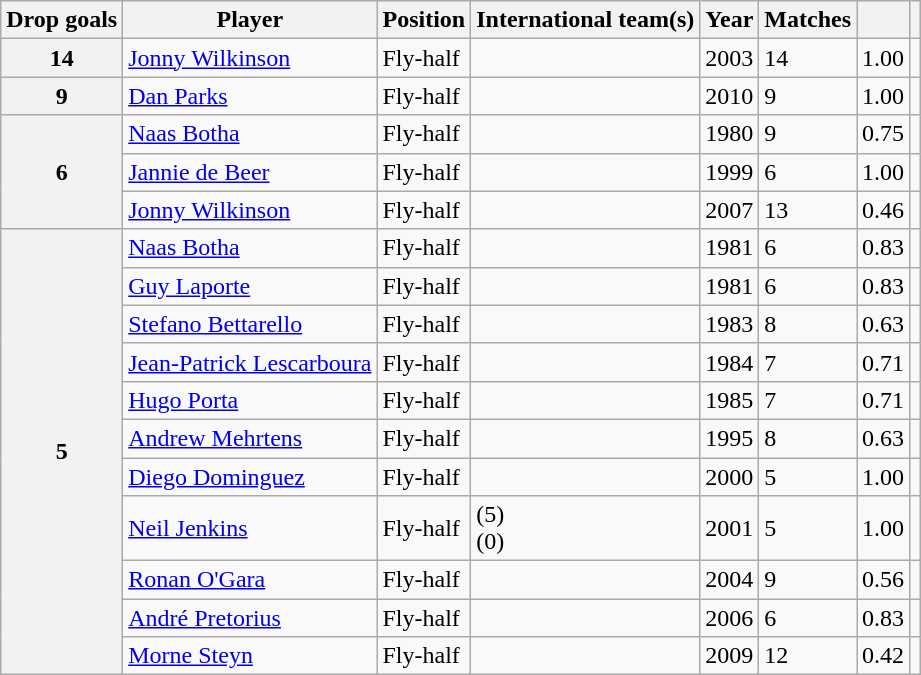<table class="wikitable sortable">
<tr>
<th>Drop goals</th>
<th>Player</th>
<th>Position</th>
<th>International team(s)</th>
<th>Year</th>
<th>Matches</th>
<th></th>
<th></th>
</tr>
<tr>
<th>14</th>
<td><a href='#'>Jonny Wilkinson</a></td>
<td>Fly-half</td>
<td></td>
<td>2003</td>
<td>14</td>
<td>1.00</td>
<td></td>
</tr>
<tr>
<th>9</th>
<td><a href='#'>Dan Parks</a></td>
<td>Fly-half</td>
<td></td>
<td>2010</td>
<td>9</td>
<td>1.00</td>
<td></td>
</tr>
<tr>
<th rowspan=3>6</th>
<td><a href='#'>Naas Botha</a></td>
<td>Fly-half</td>
<td></td>
<td>1980</td>
<td>9</td>
<td>0.75</td>
<td></td>
</tr>
<tr>
<td><a href='#'>Jannie de Beer</a></td>
<td>Fly-half</td>
<td></td>
<td>1999</td>
<td>6</td>
<td>1.00</td>
<td></td>
</tr>
<tr>
<td><a href='#'>Jonny Wilkinson</a></td>
<td>Fly-half</td>
<td></td>
<td>2007</td>
<td>13</td>
<td>0.46</td>
<td></td>
</tr>
<tr>
<th rowspan=11>5</th>
<td><a href='#'>Naas Botha</a></td>
<td>Fly-half</td>
<td></td>
<td>1981</td>
<td>6</td>
<td>0.83</td>
<td></td>
</tr>
<tr>
<td><a href='#'>Guy Laporte</a></td>
<td>Fly-half</td>
<td></td>
<td>1981</td>
<td>6</td>
<td>0.83</td>
<td></td>
</tr>
<tr>
<td><a href='#'>Stefano Bettarello</a></td>
<td>Fly-half</td>
<td></td>
<td>1983</td>
<td>8</td>
<td>0.63</td>
<td></td>
</tr>
<tr>
<td><a href='#'>Jean-Patrick Lescarboura</a></td>
<td>Fly-half</td>
<td></td>
<td>1984</td>
<td>7</td>
<td>0.71</td>
<td></td>
</tr>
<tr>
<td><a href='#'>Hugo Porta</a></td>
<td>Fly-half</td>
<td></td>
<td>1985</td>
<td>7</td>
<td>0.71</td>
<td></td>
</tr>
<tr>
<td><a href='#'>Andrew Mehrtens</a></td>
<td>Fly-half</td>
<td></td>
<td>1995</td>
<td>8</td>
<td>0.63</td>
<td></td>
</tr>
<tr>
<td><a href='#'>Diego Dominguez</a></td>
<td>Fly-half</td>
<td></td>
<td>2000</td>
<td>5</td>
<td>1.00</td>
<td></td>
</tr>
<tr>
<td><a href='#'>Neil Jenkins</a></td>
<td>Fly-half</td>
<td> (5)<br> (0)</td>
<td>2001</td>
<td>5</td>
<td>1.00</td>
<td></td>
</tr>
<tr>
<td><a href='#'>Ronan O'Gara</a></td>
<td>Fly-half</td>
<td></td>
<td>2004</td>
<td>9</td>
<td>0.56</td>
<td></td>
</tr>
<tr>
<td><a href='#'>André Pretorius</a></td>
<td>Fly-half</td>
<td></td>
<td>2006</td>
<td>6</td>
<td>0.83</td>
<td></td>
</tr>
<tr>
<td><a href='#'>Morne Steyn</a></td>
<td>Fly-half</td>
<td></td>
<td>2009</td>
<td>12</td>
<td>0.42</td>
<td></td>
</tr>
</table>
